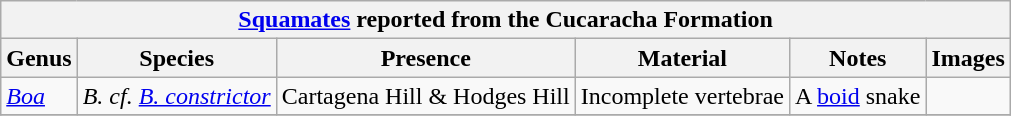<table class="wikitable" align="center">
<tr>
<th colspan="6" align="center"><strong><a href='#'>Squamates</a> reported from the Cucaracha Formation</strong></th>
</tr>
<tr>
<th>Genus</th>
<th>Species</th>
<th>Presence</th>
<th><strong>Material</strong></th>
<th>Notes</th>
<th>Images</th>
</tr>
<tr>
<td><em><a href='#'>Boa</a></em></td>
<td><em>B. cf. <a href='#'>B. constrictor</a></em></td>
<td>Cartagena Hill & Hodges Hill</td>
<td>Incomplete vertebrae</td>
<td>A <a href='#'>boid</a> snake</td>
<td></td>
</tr>
<tr>
</tr>
</table>
